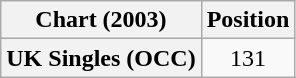<table class="wikitable plainrowheaders" style="text-align:center">
<tr>
<th scope="col">Chart (2003)</th>
<th scope="col">Position</th>
</tr>
<tr>
<th scope="row">UK Singles (OCC)</th>
<td>131</td>
</tr>
</table>
